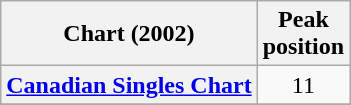<table class="wikitable sortable plainrowheaders" style="text-align:center">
<tr>
<th>Chart (2002)</th>
<th>Peak<br>position</th>
</tr>
<tr>
<th scope="row"><a href='#'>Canadian Singles Chart</a></th>
<td style="text-align:center;">11</td>
</tr>
<tr>
</tr>
<tr>
</tr>
<tr>
</tr>
<tr>
</tr>
<tr>
</tr>
<tr>
</tr>
<tr>
</tr>
<tr>
</tr>
<tr>
</tr>
<tr>
</tr>
</table>
